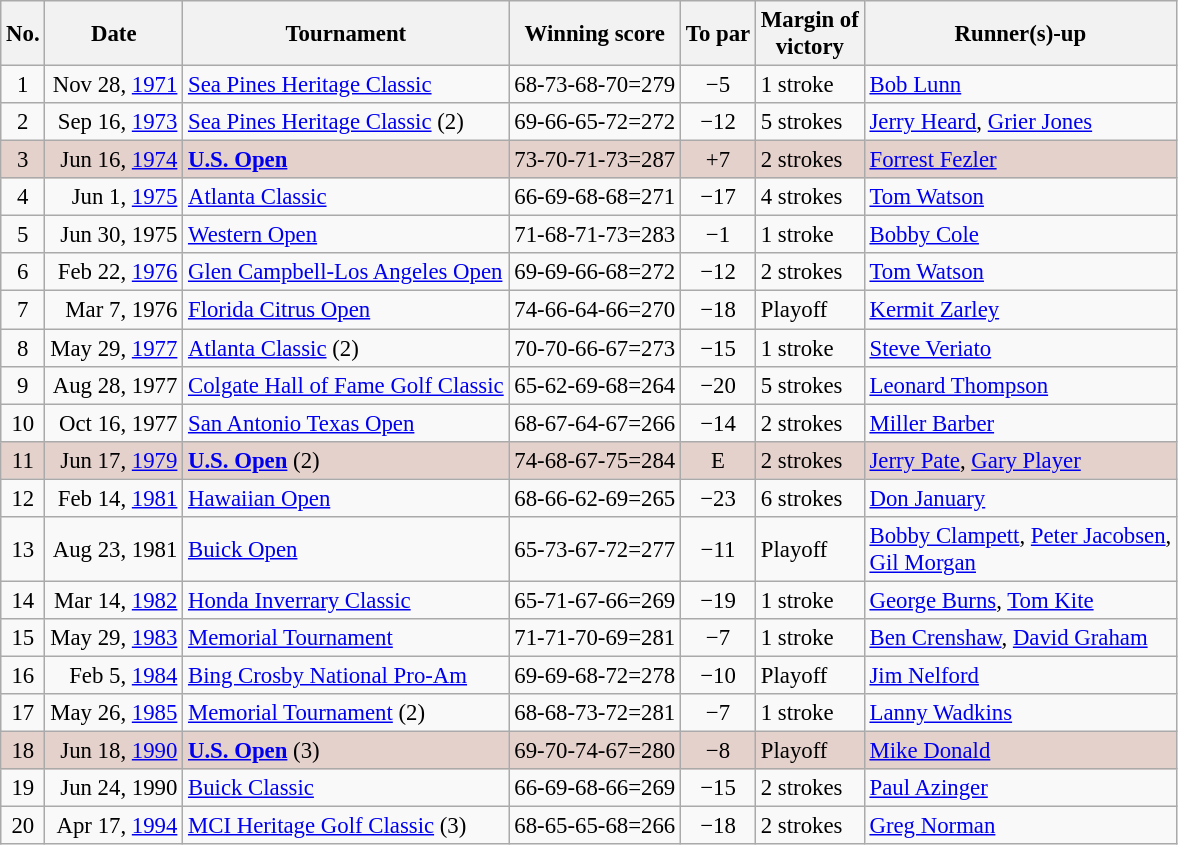<table class="wikitable" style="font-size:95%;">
<tr>
<th>No.</th>
<th>Date</th>
<th>Tournament</th>
<th>Winning score</th>
<th>To par</th>
<th>Margin of<br>victory</th>
<th>Runner(s)-up</th>
</tr>
<tr>
<td align=center>1</td>
<td align=right>Nov 28, <a href='#'>1971</a></td>
<td><a href='#'>Sea Pines Heritage Classic</a></td>
<td>68-73-68-70=279</td>
<td align=center>−5</td>
<td>1 stroke</td>
<td> <a href='#'>Bob Lunn</a></td>
</tr>
<tr>
<td align=center>2</td>
<td align=right>Sep 16, <a href='#'>1973</a></td>
<td><a href='#'>Sea Pines Heritage Classic</a> (2)</td>
<td>69-66-65-72=272</td>
<td align=center>−12</td>
<td>5 strokes</td>
<td> <a href='#'>Jerry Heard</a>,  <a href='#'>Grier Jones</a></td>
</tr>
<tr style="background:#e5d1cb;">
<td align=center>3</td>
<td align=right>Jun 16, <a href='#'>1974</a></td>
<td><strong><a href='#'>U.S. Open</a></strong></td>
<td>73-70-71-73=287</td>
<td align=center>+7</td>
<td>2 strokes</td>
<td> <a href='#'>Forrest Fezler</a></td>
</tr>
<tr>
<td align=center>4</td>
<td align=right>Jun 1, <a href='#'>1975</a></td>
<td><a href='#'>Atlanta Classic</a></td>
<td>66-69-68-68=271</td>
<td align=center>−17</td>
<td>4 strokes</td>
<td> <a href='#'>Tom Watson</a></td>
</tr>
<tr>
<td align=center>5</td>
<td align=right>Jun 30, 1975</td>
<td><a href='#'>Western Open</a></td>
<td>71-68-71-73=283</td>
<td align=center>−1</td>
<td>1 stroke</td>
<td> <a href='#'>Bobby Cole</a></td>
</tr>
<tr>
<td align=center>6</td>
<td align=right>Feb 22, <a href='#'>1976</a></td>
<td><a href='#'>Glen Campbell-Los Angeles Open</a></td>
<td>69-69-66-68=272</td>
<td align=center>−12</td>
<td>2 strokes</td>
<td> <a href='#'>Tom Watson</a></td>
</tr>
<tr>
<td align=center>7</td>
<td align=right>Mar 7, 1976</td>
<td><a href='#'>Florida Citrus Open</a></td>
<td>74-66-64-66=270</td>
<td align=center>−18</td>
<td>Playoff</td>
<td> <a href='#'>Kermit Zarley</a></td>
</tr>
<tr>
<td align=center>8</td>
<td align=right>May 29, <a href='#'>1977</a></td>
<td><a href='#'>Atlanta Classic</a> (2)</td>
<td>70-70-66-67=273</td>
<td align=center>−15</td>
<td>1 stroke</td>
<td> <a href='#'>Steve Veriato</a></td>
</tr>
<tr>
<td align=center>9</td>
<td align=right>Aug 28, 1977</td>
<td><a href='#'>Colgate Hall of Fame Golf Classic</a></td>
<td>65-62-69-68=264</td>
<td align=center>−20</td>
<td>5 strokes</td>
<td> <a href='#'>Leonard Thompson</a></td>
</tr>
<tr>
<td align=center>10</td>
<td align=right>Oct 16, 1977</td>
<td><a href='#'>San Antonio Texas Open</a></td>
<td>68-67-64-67=266</td>
<td align=center>−14</td>
<td>2 strokes</td>
<td> <a href='#'>Miller Barber</a></td>
</tr>
<tr style="background:#e5d1cb;">
<td align=center>11</td>
<td align=right>Jun 17, <a href='#'>1979</a></td>
<td><strong><a href='#'>U.S. Open</a></strong> (2)</td>
<td>74-68-67-75=284</td>
<td align=center>E</td>
<td>2 strokes</td>
<td> <a href='#'>Jerry Pate</a>,  <a href='#'>Gary Player</a></td>
</tr>
<tr>
<td align=center>12</td>
<td align=right>Feb 14, <a href='#'>1981</a></td>
<td><a href='#'>Hawaiian Open</a></td>
<td>68-66-62-69=265</td>
<td align=center>−23</td>
<td>6 strokes</td>
<td> <a href='#'>Don January</a></td>
</tr>
<tr>
<td align=center>13</td>
<td align=right>Aug 23, 1981</td>
<td><a href='#'>Buick Open</a></td>
<td>65-73-67-72=277</td>
<td align=center>−11</td>
<td>Playoff</td>
<td> <a href='#'>Bobby Clampett</a>,  <a href='#'>Peter Jacobsen</a>,<br> <a href='#'>Gil Morgan</a></td>
</tr>
<tr>
<td align=center>14</td>
<td align=right>Mar 14, <a href='#'>1982</a></td>
<td><a href='#'>Honda Inverrary Classic</a></td>
<td>65-71-67-66=269</td>
<td align=center>−19</td>
<td>1 stroke</td>
<td> <a href='#'>George Burns</a>,  <a href='#'>Tom Kite</a></td>
</tr>
<tr>
<td align=center>15</td>
<td align=right>May 29, <a href='#'>1983</a></td>
<td><a href='#'>Memorial Tournament</a></td>
<td>71-71-70-69=281</td>
<td align=center>−7</td>
<td>1 stroke</td>
<td> <a href='#'>Ben Crenshaw</a>,  <a href='#'>David Graham</a></td>
</tr>
<tr>
<td align=center>16</td>
<td align=right>Feb 5, <a href='#'>1984</a></td>
<td><a href='#'>Bing Crosby National Pro-Am</a></td>
<td>69-69-68-72=278</td>
<td align=center>−10</td>
<td>Playoff</td>
<td> <a href='#'>Jim Nelford</a></td>
</tr>
<tr>
<td align=center>17</td>
<td align=right>May 26, <a href='#'>1985</a></td>
<td><a href='#'>Memorial Tournament</a> (2)</td>
<td>68-68-73-72=281</td>
<td align=center>−7</td>
<td>1 stroke</td>
<td> <a href='#'>Lanny Wadkins</a></td>
</tr>
<tr style="background:#e5d1cb;">
<td align=center>18</td>
<td align=right>Jun 18, <a href='#'>1990</a></td>
<td><strong><a href='#'>U.S. Open</a></strong> (3)</td>
<td>69-70-74-67=280</td>
<td align=center>−8</td>
<td>Playoff</td>
<td> <a href='#'>Mike Donald</a></td>
</tr>
<tr>
<td align=center>19</td>
<td align=right>Jun 24, 1990</td>
<td><a href='#'>Buick Classic</a></td>
<td>66-69-68-66=269</td>
<td align=center>−15</td>
<td>2 strokes</td>
<td> <a href='#'>Paul Azinger</a></td>
</tr>
<tr>
<td align=center>20</td>
<td align=right>Apr 17, <a href='#'>1994</a></td>
<td><a href='#'>MCI Heritage Golf Classic</a> (3)</td>
<td>68-65-65-68=266</td>
<td align=center>−18</td>
<td>2 strokes</td>
<td> <a href='#'>Greg Norman</a></td>
</tr>
</table>
